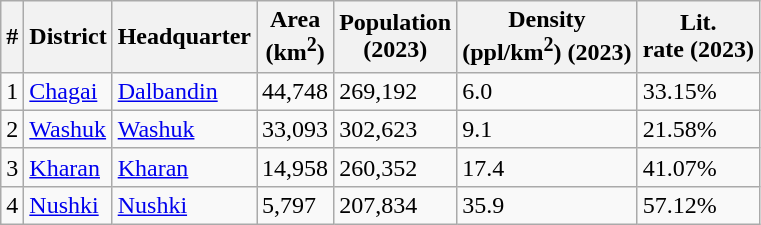<table class="wikitable sortable">
<tr>
<th>#</th>
<th>District</th>
<th>Headquarter</th>
<th>Area<br>(km<sup>2</sup>)</th>
<th>Population<br>(2023)</th>
<th>Density<br>(ppl/km<sup>2</sup>) (2023)</th>
<th>Lit.<br>rate (2023)</th>
</tr>
<tr>
<td>1</td>
<td><a href='#'>Chagai</a></td>
<td><a href='#'>Dalbandin</a></td>
<td>44,748</td>
<td>269,192</td>
<td>6.0</td>
<td>33.15%</td>
</tr>
<tr>
<td>2</td>
<td><a href='#'>Washuk</a></td>
<td><a href='#'>Washuk</a></td>
<td>33,093</td>
<td>302,623</td>
<td>9.1</td>
<td>21.58%</td>
</tr>
<tr>
<td>3</td>
<td><a href='#'>Kharan</a></td>
<td><a href='#'>Kharan</a></td>
<td>14,958</td>
<td>260,352</td>
<td>17.4</td>
<td>41.07%</td>
</tr>
<tr>
<td>4</td>
<td><a href='#'>Nushki</a></td>
<td><a href='#'>Nushki</a></td>
<td>5,797</td>
<td>207,834</td>
<td>35.9</td>
<td>57.12%</td>
</tr>
</table>
